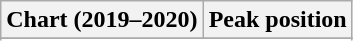<table class="wikitable sortable">
<tr>
<th scope="col">Chart (2019–2020)</th>
<th scope="col">Peak position</th>
</tr>
<tr>
</tr>
<tr>
</tr>
<tr>
</tr>
<tr>
</tr>
</table>
